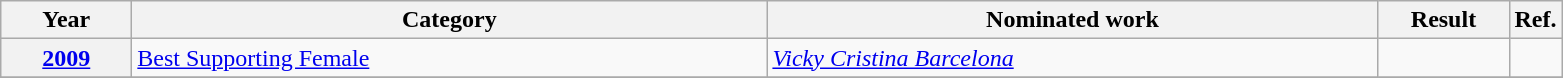<table class=wikitable>
<tr>
<th scope="col" style="width:5em;">Year</th>
<th scope="col" style="width:26em;">Category</th>
<th scope="col" style="width:25em;">Nominated work</th>
<th scope="col" style="width:5em;">Result</th>
<th>Ref.</th>
</tr>
<tr>
<th style="text-align:center;"><a href='#'>2009</a></th>
<td><a href='#'>Best Supporting Female</a></td>
<td><em><a href='#'>Vicky Cristina Barcelona</a></em></td>
<td></td>
<td></td>
</tr>
<tr>
</tr>
</table>
